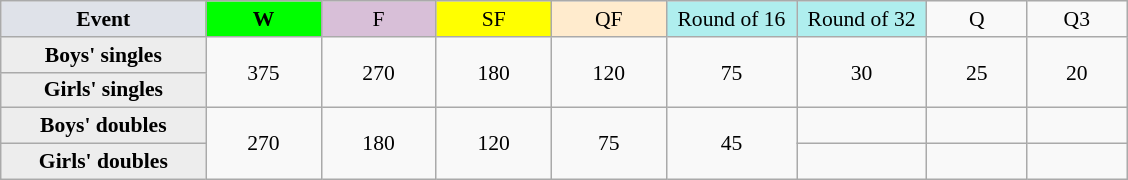<table class="wikitable" style="font-size:90%;text-align:center">
<tr>
<th style="width:130px; background:#dfe2e9;">Event</th>
<th style="width:70px; background:lime;">W</th>
<td style="width:70px; background:thistle;">F</td>
<td style="width:70px; background:#ff0;">SF</td>
<td style="width:70px; background:#ffebcd;">QF</td>
<td style="width:80px; background:#afeeee;">Round of 16</td>
<td style="width:80px; background:#afeeee;">Round of 32</td>
<td style="width:60px;">Q</td>
<td style="width:60px;">Q3</td>
</tr>
<tr>
<th style="background:#ededed;">Boys' singles</th>
<td rowspan=2>375</td>
<td rowspan=2>270</td>
<td rowspan=2>180</td>
<td rowspan=2>120</td>
<td rowspan=2>75</td>
<td rowspan=2>30</td>
<td rowspan=2>25</td>
<td rowspan=2>20</td>
</tr>
<tr>
<th style="background:#ededed;">Girls' singles</th>
</tr>
<tr>
<th style="background:#ededed;">Boys' doubles</th>
<td rowspan=2>270</td>
<td rowspan=2>180</td>
<td rowspan=2>120</td>
<td rowspan=2>75</td>
<td rowspan=2>45</td>
<td></td>
<td></td>
<td></td>
</tr>
<tr>
<th style="background:#ededed;">Girls' doubles</th>
<td></td>
<td></td>
<td></td>
</tr>
</table>
